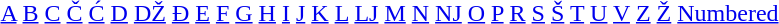<table id="toc" class="toc" summary="Contents">
<tr>
<th></th>
</tr>
<tr>
<td><a href='#'>A</a> <a href='#'>B</a> <a href='#'>C</a> <a href='#'>Č</a> <a href='#'>Ć</a> <a href='#'>D</a> <a href='#'>DŽ</a> <a href='#'>Đ</a> <a href='#'>E</a> <a href='#'>F</a> <a href='#'>G</a> <a href='#'>H</a> <a href='#'>I</a> <a href='#'>J</a> <a href='#'>K</a> <a href='#'>L</a> <a href='#'>LJ</a> <a href='#'>M</a> <a href='#'>N</a> <a href='#'>NJ</a> <a href='#'>O</a> <a href='#'>P</a> <a href='#'>R</a> <a href='#'>S</a> <a href='#'>Š</a> <a href='#'>T</a> <a href='#'>U</a> <a href='#'>V</a> <a href='#'>Z</a> <a href='#'>Ž</a> <a href='#'>Numbered</a><br><br></td>
</tr>
</table>
